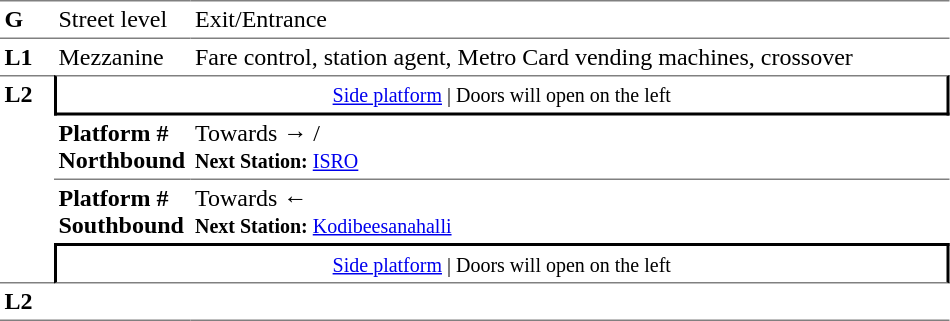<table table border=0 cellspacing=0 cellpadding=3>
<tr>
<td style="border-bottom:solid 1px gray;border-top:solid 1px gray;" width=30 valign=top><strong>G</strong></td>
<td style="border-top:solid 1px gray;border-bottom:solid 1px gray;" width=85 valign=top>Street level</td>
<td style="border-top:solid 1px gray;border-bottom:solid 1px gray;" width=500 valign=top>Exit/Entrance</td>
</tr>
<tr>
<td valign=top><strong>L1</strong></td>
<td valign=top>Mezzanine</td>
<td valign=top>Fare control, station agent, Metro Card vending machines, crossover<br></td>
</tr>
<tr>
<td style="border-top:solid 1px gray;border-bottom:solid 1px gray;" width=30 rowspan=4 valign=top><strong>L2</strong></td>
<td style="border-top:solid 1px gray;border-right:solid 2px black;border-left:solid 2px black;border-bottom:solid 2px black;text-align:center;" colspan=2><small><a href='#'>Side platform</a> | Doors will open on the left </small></td>
</tr>
<tr>
<td style="border-bottom:solid 1px gray;" width=85><span><strong>Platform #</strong><br><strong>Northbound</strong></span></td>
<td style="border-bottom:solid 1px gray;" width=500>Towards →  / <br><small><strong>Next Station:</strong> <a href='#'>ISRO</a></small></td>
</tr>
<tr>
<td><span><strong>Platform #</strong><br><strong>Southbound</strong></span></td>
<td>Towards ← <br><small><strong>Next Station:</strong> <a href='#'>Kodibeesanahalli</a></small></td>
</tr>
<tr>
<td style="border-top:solid 2px black;border-right:solid 2px black;border-left:solid 2px black;border-bottom:solid 1px gray;" colspan=2  align=center><small><a href='#'>Side platform</a> | Doors will open on the left </small></td>
</tr>
<tr>
<td style="border-bottom:solid 1px gray;" width=30 rowspan=2 valign=top><strong>L2</strong></td>
<td style="border-bottom:solid 1px gray;" width=85></td>
<td style="border-bottom:solid 1px gray;" width=500></td>
</tr>
<tr>
</tr>
</table>
